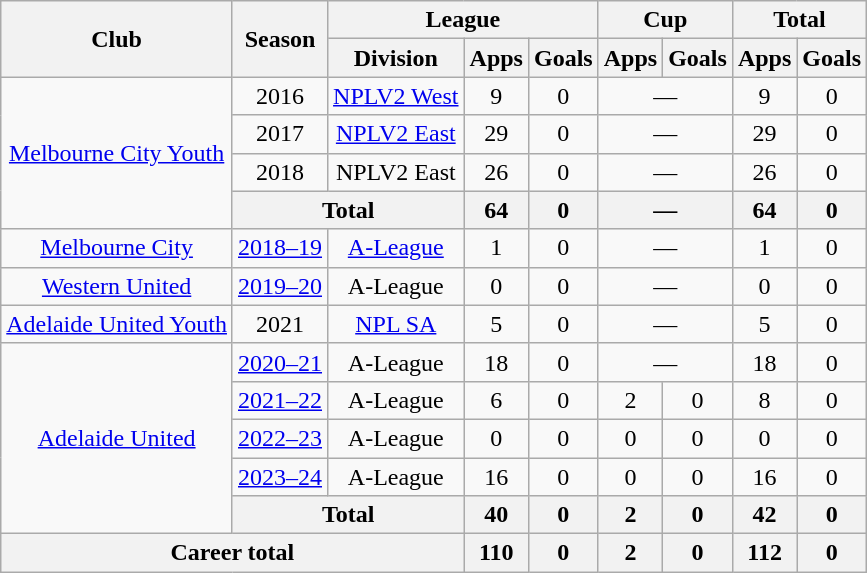<table class="wikitable" style="text-align:center">
<tr>
<th rowspan=2>Club</th>
<th rowspan=2>Season</th>
<th colspan=3>League</th>
<th colspan=2>Cup</th>
<th colspan=2>Total</th>
</tr>
<tr>
<th>Division</th>
<th>Apps</th>
<th>Goals</th>
<th>Apps</th>
<th>Goals</th>
<th>Apps</th>
<th>Goals</th>
</tr>
<tr>
<td rowspan="4"><a href='#'>Melbourne City Youth</a></td>
<td>2016</td>
<td><a href='#'>NPLV2 West</a></td>
<td>9</td>
<td>0</td>
<td colspan="2">—</td>
<td>9</td>
<td>0</td>
</tr>
<tr>
<td>2017</td>
<td><a href='#'>NPLV2 East</a></td>
<td>29</td>
<td>0</td>
<td colspan="2">—</td>
<td>29</td>
<td>0</td>
</tr>
<tr>
<td>2018</td>
<td>NPLV2 East</td>
<td>26</td>
<td>0</td>
<td colspan="2">—</td>
<td>26</td>
<td>0</td>
</tr>
<tr>
<th colspan="2">Total</th>
<th>64</th>
<th>0</th>
<th colspan="2">—</th>
<th>64</th>
<th>0</th>
</tr>
<tr>
<td><a href='#'>Melbourne City</a></td>
<td><a href='#'>2018–19</a></td>
<td><a href='#'>A-League</a></td>
<td>1</td>
<td>0</td>
<td colspan="2">—</td>
<td>1</td>
<td>0</td>
</tr>
<tr>
<td><a href='#'>Western United</a></td>
<td><a href='#'>2019–20</a></td>
<td>A-League</td>
<td>0</td>
<td>0</td>
<td colspan="2">—</td>
<td>0</td>
<td>0</td>
</tr>
<tr>
<td><a href='#'>Adelaide United Youth</a></td>
<td>2021</td>
<td><a href='#'>NPL SA</a></td>
<td>5</td>
<td>0</td>
<td colspan="2">—</td>
<td>5</td>
<td>0</td>
</tr>
<tr>
<td rowspan="5"><a href='#'>Adelaide United</a></td>
<td><a href='#'>2020–21</a></td>
<td>A-League</td>
<td>18</td>
<td>0</td>
<td colspan="2">—</td>
<td>18</td>
<td>0</td>
</tr>
<tr>
<td><a href='#'>2021–22</a></td>
<td>A-League</td>
<td>6</td>
<td>0</td>
<td>2</td>
<td>0</td>
<td>8</td>
<td>0</td>
</tr>
<tr>
<td><a href='#'>2022–23</a></td>
<td>A-League</td>
<td>0</td>
<td>0</td>
<td>0</td>
<td>0</td>
<td>0</td>
<td>0</td>
</tr>
<tr>
<td><a href='#'>2023–24</a></td>
<td>A-League</td>
<td>16</td>
<td>0</td>
<td>0</td>
<td>0</td>
<td>16</td>
<td>0</td>
</tr>
<tr>
<th colspan="2">Total</th>
<th>40</th>
<th>0</th>
<th>2</th>
<th>0</th>
<th>42</th>
<th>0</th>
</tr>
<tr>
<th colspan="3">Career total</th>
<th>110</th>
<th>0</th>
<th>2</th>
<th>0</th>
<th>112</th>
<th>0</th>
</tr>
</table>
